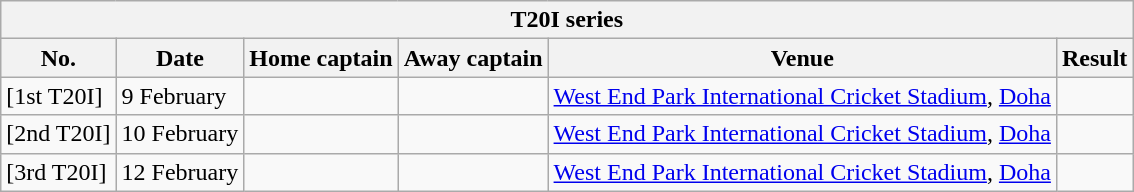<table class="wikitable">
<tr>
<th colspan="9">T20I series</th>
</tr>
<tr>
<th>No.</th>
<th>Date</th>
<th>Home captain</th>
<th>Away captain</th>
<th>Venue</th>
<th>Result</th>
</tr>
<tr>
<td>[1st T20I]</td>
<td>9 February</td>
<td></td>
<td></td>
<td><a href='#'>West End Park International Cricket Stadium</a>, <a href='#'>Doha</a></td>
<td></td>
</tr>
<tr>
<td>[2nd T20I]</td>
<td>10 February</td>
<td></td>
<td></td>
<td><a href='#'>West End Park International Cricket Stadium</a>, <a href='#'>Doha</a></td>
<td></td>
</tr>
<tr>
<td>[3rd T20I]</td>
<td>12 February</td>
<td></td>
<td></td>
<td><a href='#'>West End Park International Cricket Stadium</a>, <a href='#'>Doha</a></td>
<td></td>
</tr>
</table>
